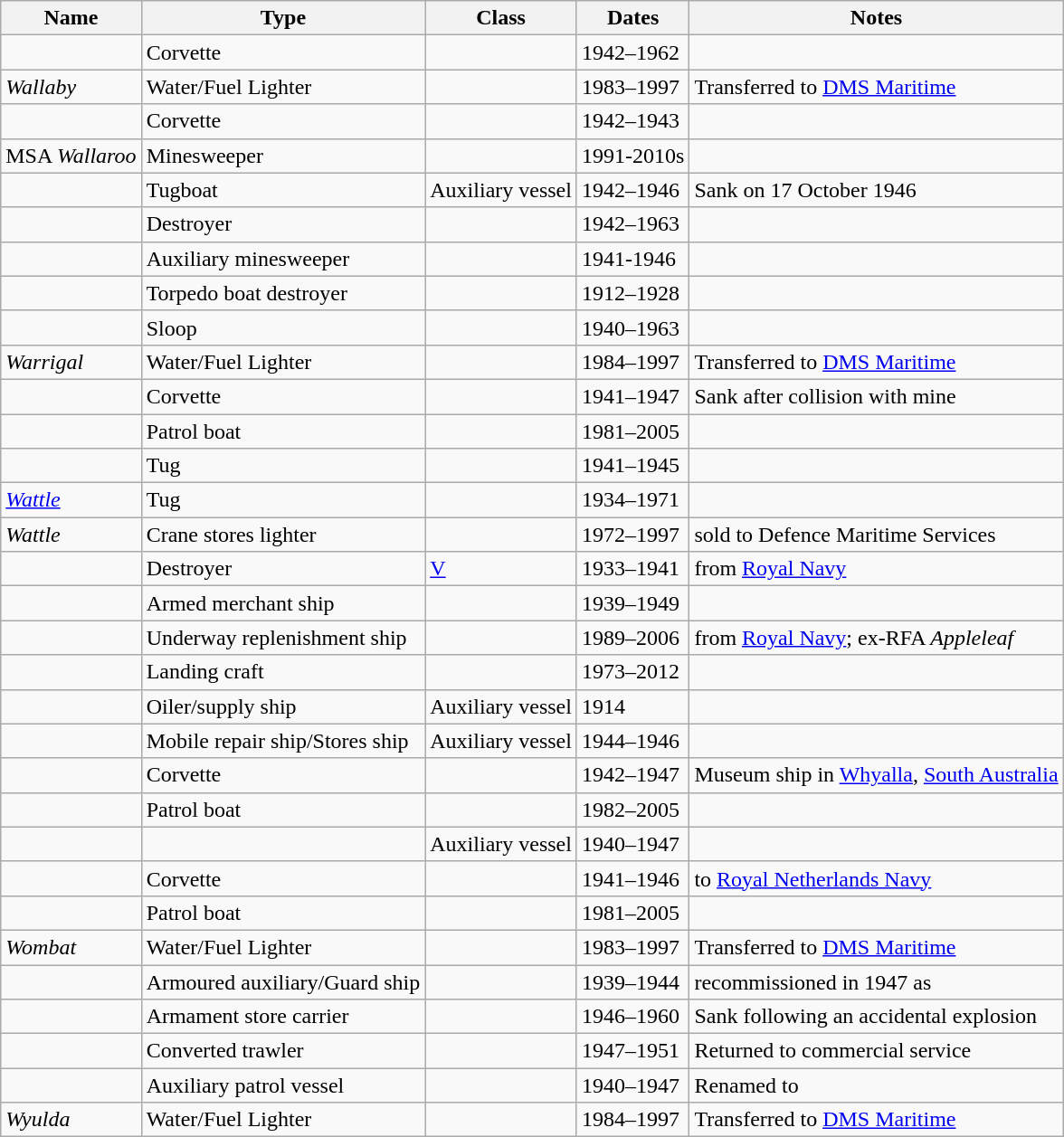<table class="wikitable sortable" border="1">
<tr>
<th>Name</th>
<th>Type</th>
<th>Class</th>
<th>Dates</th>
<th>Notes</th>
</tr>
<tr>
<td></td>
<td>Corvette</td>
<td></td>
<td>1942–1962</td>
<td> </td>
</tr>
<tr>
<td><em>Wallaby</em></td>
<td>Water/Fuel Lighter</td>
<td></td>
<td>1983–1997</td>
<td>Transferred to <a href='#'>DMS Maritime</a></td>
</tr>
<tr>
<td></td>
<td>Corvette</td>
<td></td>
<td>1942–1943</td>
<td> </td>
</tr>
<tr>
<td>MSA <em>Wallaroo</em></td>
<td>Minesweeper</td>
<td></td>
<td>1991-2010s</td>
<td></td>
</tr>
<tr>
<td></td>
<td>Tugboat</td>
<td>Auxiliary vessel</td>
<td>1942–1946</td>
<td>Sank on 17 October 1946</td>
</tr>
<tr>
<td></td>
<td>Destroyer</td>
<td></td>
<td>1942–1963</td>
<td> </td>
</tr>
<tr>
<td></td>
<td>Auxiliary minesweeper</td>
<td> </td>
<td>1941-1946</td>
<td> </td>
</tr>
<tr>
<td></td>
<td>Torpedo boat destroyer</td>
<td></td>
<td>1912–1928</td>
<td> </td>
</tr>
<tr>
<td></td>
<td>Sloop</td>
<td></td>
<td>1940–1963</td>
<td> </td>
</tr>
<tr>
<td><em>Warrigal</em></td>
<td>Water/Fuel Lighter</td>
<td></td>
<td>1984–1997</td>
<td>Transferred to <a href='#'>DMS Maritime</a></td>
</tr>
<tr>
<td></td>
<td>Corvette</td>
<td></td>
<td>1941–1947</td>
<td>Sank after collision with mine</td>
</tr>
<tr>
<td></td>
<td>Patrol boat</td>
<td></td>
<td>1981–2005</td>
<td> </td>
</tr>
<tr>
<td></td>
<td>Tug</td>
<td> </td>
<td>1941–1945</td>
<td> </td>
</tr>
<tr>
<td><a href='#'><em>Wattle</em></a></td>
<td>Tug</td>
<td> </td>
<td>1934–1971</td>
<td> </td>
</tr>
<tr>
<td><em>Wattle</em></td>
<td>Crane stores lighter</td>
<td></td>
<td>1972–1997</td>
<td>sold to Defence Maritime Services</td>
</tr>
<tr>
<td></td>
<td>Destroyer</td>
<td><a href='#'>V</a></td>
<td>1933–1941</td>
<td>from <a href='#'>Royal Navy</a></td>
</tr>
<tr>
<td></td>
<td>Armed merchant ship</td>
<td> </td>
<td>1939–1949</td>
<td> </td>
</tr>
<tr>
<td></td>
<td>Underway replenishment ship</td>
<td></td>
<td>1989–2006</td>
<td>from <a href='#'>Royal Navy</a>; ex-RFA <em>Appleleaf</em></td>
</tr>
<tr>
<td></td>
<td>Landing craft</td>
<td></td>
<td>1973–2012</td>
<td> </td>
</tr>
<tr>
<td></td>
<td>Oiler/supply ship</td>
<td>Auxiliary vessel</td>
<td>1914</td>
<td> </td>
</tr>
<tr>
<td></td>
<td>Mobile repair ship/Stores ship</td>
<td>Auxiliary vessel</td>
<td>1944–1946</td>
<td> </td>
</tr>
<tr>
<td></td>
<td>Corvette</td>
<td></td>
<td>1942–1947</td>
<td>Museum ship in <a href='#'>Whyalla</a>, <a href='#'>South Australia</a></td>
</tr>
<tr>
<td></td>
<td>Patrol boat</td>
<td></td>
<td>1982–2005</td>
<td> </td>
</tr>
<tr>
<td></td>
<td> </td>
<td>Auxiliary vessel</td>
<td>1940–1947</td>
<td> </td>
</tr>
<tr>
<td></td>
<td>Corvette</td>
<td></td>
<td>1941–1946</td>
<td>to <a href='#'>Royal Netherlands Navy</a></td>
</tr>
<tr>
<td></td>
<td>Patrol boat</td>
<td></td>
<td>1981–2005</td>
<td> </td>
</tr>
<tr>
<td><em>Wombat</em></td>
<td>Water/Fuel Lighter</td>
<td></td>
<td>1983–1997</td>
<td>Transferred to <a href='#'>DMS Maritime</a></td>
</tr>
<tr>
<td></td>
<td>Armoured auxiliary/Guard ship</td>
<td> </td>
<td>1939–1944</td>
<td>recommissioned in 1947 as </td>
</tr>
<tr>
<td></td>
<td>Armament store carrier</td>
<td> </td>
<td>1946–1960</td>
<td>Sank following an accidental explosion</td>
</tr>
<tr>
<td></td>
<td>Converted trawler</td>
<td> </td>
<td>1947–1951</td>
<td>Returned to commercial service</td>
</tr>
<tr>
<td></td>
<td>Auxiliary patrol vessel</td>
<td> </td>
<td>1940–1947</td>
<td>Renamed to </td>
</tr>
<tr>
<td><em>Wyulda</em></td>
<td>Water/Fuel Lighter</td>
<td></td>
<td>1984–1997</td>
<td>Transferred to <a href='#'>DMS Maritime</a></td>
</tr>
</table>
